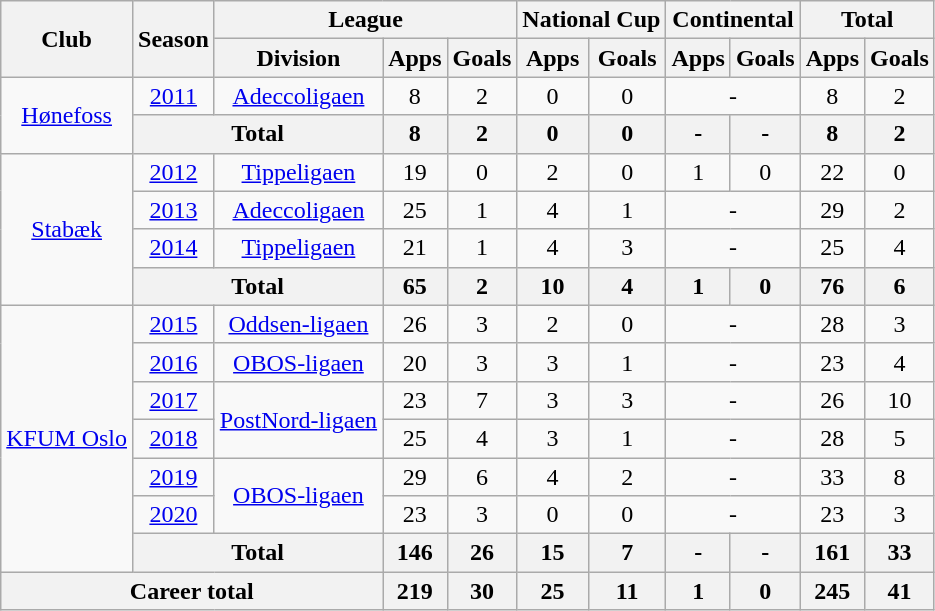<table class="wikitable" style="text-align: center;">
<tr>
<th rowspan="2">Club</th>
<th rowspan="2">Season</th>
<th colspan="3">League</th>
<th colspan="2">National Cup</th>
<th colspan="2">Continental</th>
<th colspan="2">Total</th>
</tr>
<tr>
<th>Division</th>
<th>Apps</th>
<th>Goals</th>
<th>Apps</th>
<th>Goals</th>
<th>Apps</th>
<th>Goals</th>
<th>Apps</th>
<th>Goals</th>
</tr>
<tr>
<td rowspan="2"><a href='#'>Hønefoss</a></td>
<td><a href='#'>2011</a></td>
<td><a href='#'>Adeccoligaen</a></td>
<td>8</td>
<td>2</td>
<td>0</td>
<td>0</td>
<td colspan="2">-</td>
<td>8</td>
<td>2</td>
</tr>
<tr>
<th colspan="2">Total</th>
<th>8</th>
<th>2</th>
<th>0</th>
<th>0</th>
<th>-</th>
<th>-</th>
<th>8</th>
<th>2</th>
</tr>
<tr>
<td rowspan="4"><a href='#'>Stabæk</a></td>
<td><a href='#'>2012</a></td>
<td><a href='#'>Tippeligaen</a></td>
<td>19</td>
<td>0</td>
<td>2</td>
<td>0</td>
<td>1</td>
<td>0</td>
<td>22</td>
<td>0</td>
</tr>
<tr>
<td><a href='#'>2013</a></td>
<td><a href='#'>Adeccoligaen</a></td>
<td>25</td>
<td>1</td>
<td>4</td>
<td>1</td>
<td colspan="2">-</td>
<td>29</td>
<td>2</td>
</tr>
<tr>
<td><a href='#'>2014</a></td>
<td><a href='#'>Tippeligaen</a></td>
<td>21</td>
<td>1</td>
<td>4</td>
<td>3</td>
<td colspan="2">-</td>
<td>25</td>
<td>4</td>
</tr>
<tr>
<th colspan="2">Total</th>
<th>65</th>
<th>2</th>
<th>10</th>
<th>4</th>
<th>1</th>
<th>0</th>
<th>76</th>
<th>6</th>
</tr>
<tr>
<td rowspan="7"><a href='#'>KFUM Oslo</a></td>
<td><a href='#'>2015</a></td>
<td><a href='#'>Oddsen-ligaen</a></td>
<td>26</td>
<td>3</td>
<td>2</td>
<td>0</td>
<td colspan="2">-</td>
<td>28</td>
<td>3</td>
</tr>
<tr>
<td><a href='#'>2016</a></td>
<td><a href='#'>OBOS-ligaen</a></td>
<td>20</td>
<td>3</td>
<td>3</td>
<td>1</td>
<td colspan="2">-</td>
<td>23</td>
<td>4</td>
</tr>
<tr>
<td><a href='#'>2017</a></td>
<td rowspan="2"><a href='#'>PostNord-ligaen</a></td>
<td>23</td>
<td>7</td>
<td>3</td>
<td>3</td>
<td colspan="2">-</td>
<td>26</td>
<td>10</td>
</tr>
<tr>
<td><a href='#'>2018</a></td>
<td>25</td>
<td>4</td>
<td>3</td>
<td>1</td>
<td colspan="2">-</td>
<td>28</td>
<td>5</td>
</tr>
<tr>
<td><a href='#'>2019</a></td>
<td rowspan="2"><a href='#'>OBOS-ligaen</a></td>
<td>29</td>
<td>6</td>
<td>4</td>
<td>2</td>
<td colspan="2">-</td>
<td>33</td>
<td>8</td>
</tr>
<tr>
<td><a href='#'>2020</a></td>
<td>23</td>
<td>3</td>
<td>0</td>
<td>0</td>
<td colspan="2">-</td>
<td>23</td>
<td>3</td>
</tr>
<tr>
<th colspan="2">Total</th>
<th>146</th>
<th>26</th>
<th>15</th>
<th>7</th>
<th>-</th>
<th>-</th>
<th>161</th>
<th>33</th>
</tr>
<tr>
<th colspan="3">Career total</th>
<th>219</th>
<th>30</th>
<th>25</th>
<th>11</th>
<th>1</th>
<th>0</th>
<th>245</th>
<th>41</th>
</tr>
</table>
